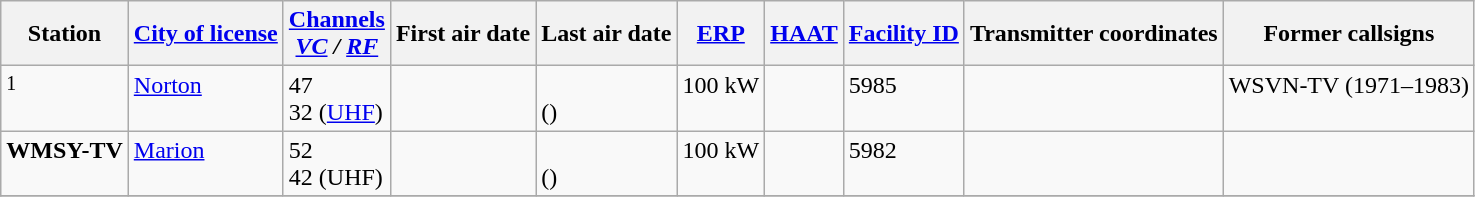<table class="wikitable">
<tr>
<th>Station</th>
<th><a href='#'>City of license</a></th>
<th><a href='#'>Channels</a><br><em><a href='#'>VC</a> / <a href='#'>RF</a></em></th>
<th>First air date</th>
<th>Last air date</th>
<th><a href='#'>ERP</a></th>
<th><a href='#'>HAAT</a></th>
<th><a href='#'>Facility ID</a></th>
<th>Transmitter coordinates</th>
<th>Former callsigns</th>
</tr>
<tr style="vertical-align: top; text-align: left;">
<td><sup>1</sup></td>
<td><a href='#'>Norton</a></td>
<td>47<br>32 (<a href='#'>UHF</a>)</td>
<td></td>
<td><br>()<br></td>
<td>100 kW</td>
<td></td>
<td>5985</td>
<td></td>
<td>WSVN-TV (1971–1983)</td>
</tr>
<tr style="vertical-align: top; text-align: left;">
<td><strong>WMSY-TV</strong></td>
<td><a href='#'>Marion</a></td>
<td>52<br>42 (UHF)</td>
<td></td>
<td><br>()<br></td>
<td>100 kW</td>
<td></td>
<td>5982</td>
<td></td>
<td></td>
</tr>
<tr style="vertical-align: top; text-align: left;">
</tr>
</table>
